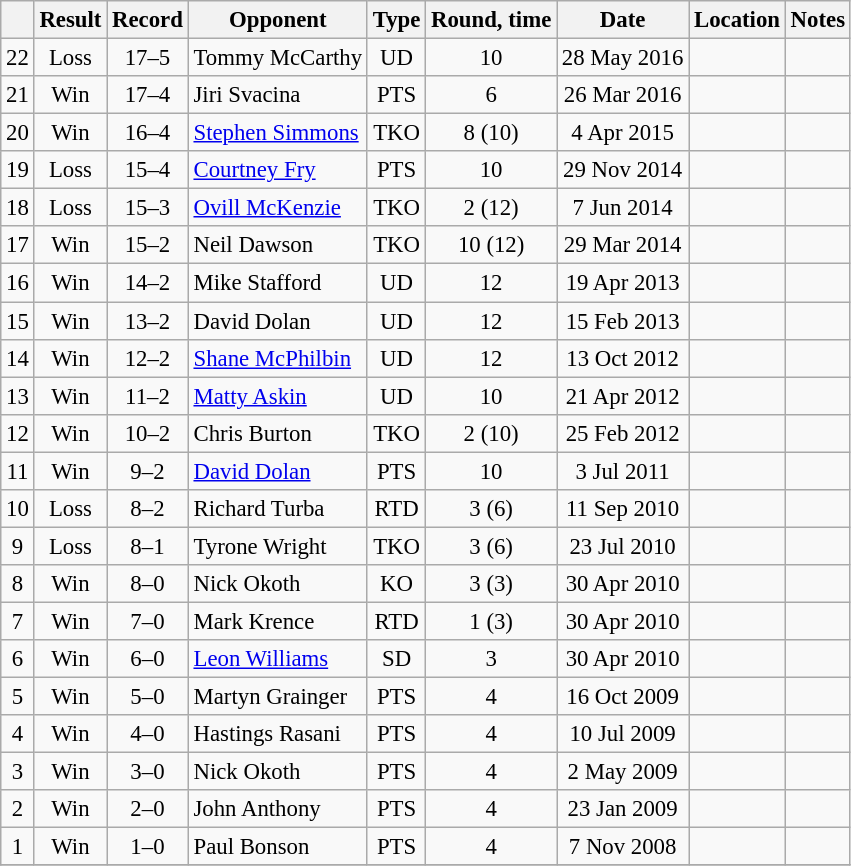<table class="wikitable" style="text-align:center; font-size:95%">
<tr>
<th></th>
<th>Result</th>
<th>Record</th>
<th>Opponent</th>
<th>Type</th>
<th>Round, time</th>
<th>Date</th>
<th>Location</th>
<th>Notes</th>
</tr>
<tr>
<td>22</td>
<td>Loss</td>
<td>17–5</td>
<td align=left> Tommy McCarthy</td>
<td>UD</td>
<td>10</td>
<td>28 May 2016</td>
<td align=left> </td>
<td></td>
</tr>
<tr>
<td>21</td>
<td>Win</td>
<td>17–4</td>
<td align=left> Jiri Svacina</td>
<td>PTS</td>
<td>6</td>
<td>26 Mar 2016</td>
<td align=left></td>
<td></td>
</tr>
<tr>
<td>20</td>
<td>Win</td>
<td>16–4</td>
<td align=left> <a href='#'>Stephen Simmons</a></td>
<td>TKO</td>
<td>8 (10)</td>
<td>4 Apr 2015</td>
<td align=left> </td>
<td align=left></td>
</tr>
<tr>
<td>19</td>
<td>Loss</td>
<td>15–4</td>
<td align=left> <a href='#'>Courtney Fry</a></td>
<td>PTS</td>
<td>10</td>
<td>29 Nov 2014</td>
<td align=left> </td>
<td></td>
</tr>
<tr>
<td>18</td>
<td>Loss</td>
<td>15–3</td>
<td align=left> <a href='#'>Ovill McKenzie</a></td>
<td>TKO</td>
<td>2 (12)</td>
<td>7 Jun 2014</td>
<td align=left> </td>
<td align=left></td>
</tr>
<tr align=center>
<td>17</td>
<td>Win</td>
<td>15–2</td>
<td align=left> Neil Dawson</td>
<td>TKO</td>
<td>10 (12)</td>
<td>29 Mar 2014</td>
<td align=left> </td>
<td align=left></td>
</tr>
<tr>
<td>16</td>
<td>Win</td>
<td>14–2</td>
<td align=left> Mike Stafford</td>
<td>UD</td>
<td>12</td>
<td>19 Apr 2013</td>
<td align=left> </td>
<td align=left></td>
</tr>
<tr>
<td>15</td>
<td>Win</td>
<td>13–2</td>
<td align=left> David Dolan</td>
<td>UD</td>
<td>12</td>
<td>15 Feb 2013</td>
<td align=left> </td>
<td align=left></td>
</tr>
<tr>
<td>14</td>
<td>Win</td>
<td>12–2</td>
<td align=left> <a href='#'>Shane McPhilbin</a></td>
<td>UD</td>
<td>12</td>
<td>13 Oct 2012</td>
<td align=left> </td>
<td align=left></td>
</tr>
<tr>
<td>13</td>
<td>Win</td>
<td>11–2</td>
<td align=left> <a href='#'>Matty Askin</a></td>
<td>UD</td>
<td>10</td>
<td>21 Apr 2012</td>
<td align=left> </td>
<td align=left></td>
</tr>
<tr>
<td>12</td>
<td>Win</td>
<td>10–2</td>
<td align=left> Chris Burton</td>
<td>TKO</td>
<td>2 (10)</td>
<td>25 Feb 2012</td>
<td align=left> </td>
<td></td>
</tr>
<tr>
<td>11</td>
<td>Win</td>
<td>9–2</td>
<td align=left> <a href='#'>David Dolan</a></td>
<td>PTS</td>
<td>10</td>
<td>3 Jul 2011</td>
<td align=left> </td>
<td align=left></td>
</tr>
<tr>
<td>10</td>
<td>Loss</td>
<td>8–2</td>
<td align=left> Richard Turba</td>
<td>RTD</td>
<td>3 (6)</td>
<td>11 Sep 2010</td>
<td align=left> </td>
<td></td>
</tr>
<tr>
<td>9</td>
<td>Loss</td>
<td>8–1</td>
<td align=left> Tyrone Wright</td>
<td>TKO</td>
<td>3 (6)</td>
<td>23 Jul 2010</td>
<td align=left> </td>
<td></td>
</tr>
<tr>
<td>8</td>
<td>Win</td>
<td>8–0</td>
<td align=left> Nick Okoth</td>
<td>KO</td>
<td>3 (3)</td>
<td>30 Apr 2010</td>
<td align=left> </td>
<td align=left></td>
</tr>
<tr>
<td>7</td>
<td>Win</td>
<td>7–0</td>
<td align=left> Mark Krence</td>
<td>RTD</td>
<td>1 (3)</td>
<td>30 Apr 2010</td>
<td align=left> </td>
<td align=left></td>
</tr>
<tr>
<td>6</td>
<td>Win</td>
<td>6–0</td>
<td align=left> <a href='#'>Leon Williams</a></td>
<td>SD</td>
<td>3</td>
<td>30 Apr 2010</td>
<td align=left> </td>
<td align=left></td>
</tr>
<tr>
<td>5</td>
<td>Win</td>
<td>5–0</td>
<td align=left> Martyn Grainger</td>
<td>PTS</td>
<td>4</td>
<td>16 Oct 2009</td>
<td align=left> </td>
<td></td>
</tr>
<tr>
<td>4</td>
<td>Win</td>
<td>4–0</td>
<td align=left> Hastings Rasani</td>
<td>PTS</td>
<td>4</td>
<td>10 Jul 2009</td>
<td align=left> </td>
<td></td>
</tr>
<tr>
<td>3</td>
<td>Win</td>
<td>3–0</td>
<td align=left> Nick Okoth</td>
<td>PTS</td>
<td>4</td>
<td>2 May 2009</td>
<td align=left> </td>
<td></td>
</tr>
<tr>
<td>2</td>
<td>Win</td>
<td>2–0</td>
<td align=left> John Anthony</td>
<td>PTS</td>
<td>4</td>
<td>23 Jan 2009</td>
<td align=left> </td>
<td></td>
</tr>
<tr>
<td>1</td>
<td>Win</td>
<td>1–0</td>
<td align=left> Paul Bonson</td>
<td>PTS</td>
<td>4</td>
<td>7 Nov 2008</td>
<td align=left> </td>
<td></td>
</tr>
<tr>
</tr>
</table>
